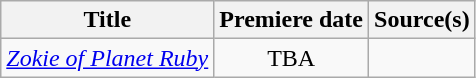<table class="wikitable plainrowheaders sortable" style="text-align:center;">
<tr>
<th scope="col">Title</th>
<th scope="col">Premiere date</th>
<th class="unsortable">Source(s)</th>
</tr>
<tr>
<td scope="row" style="text-align:left;"><em><a href='#'>Zokie of Planet Ruby</a></em></td>
<td>TBA</td>
<td></td>
</tr>
</table>
